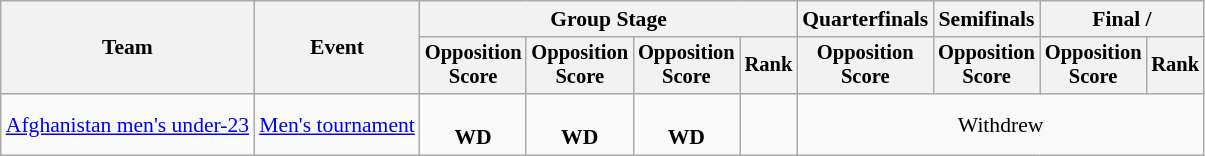<table class=wikitable style=font-size:90%;text-align:center>
<tr>
<th rowspan=2>Team</th>
<th rowspan=2>Event</th>
<th colspan=4>Group Stage</th>
<th>Quarterfinals</th>
<th>Semifinals</th>
<th colspan=2>Final / </th>
</tr>
<tr style=font-size:95%>
<th>Opposition<br>Score</th>
<th>Opposition<br>Score</th>
<th>Opposition<br>Score</th>
<th>Rank</th>
<th>Opposition<br>Score</th>
<th>Opposition<br>Score</th>
<th>Opposition<br>Score</th>
<th>Rank</th>
</tr>
<tr>
<td align=left><a href='#'>Afghanistan men's under-23</a></td>
<td align=left><a href='#'>Men's tournament</a></td>
<td><br><strong>WD</strong></td>
<td><s></s><br><strong>WD</strong></td>
<td><br><strong>WD</strong></td>
<td></td>
<td colspan=4>Withdrew</td>
</tr>
</table>
